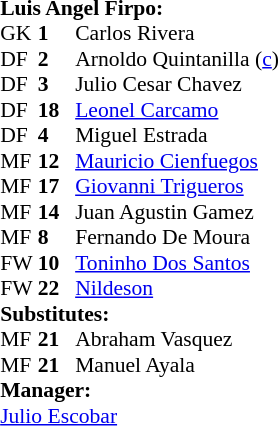<table style="font-size: 90%" cellspacing="0" cellpadding="0" align=right>
<tr>
<td colspan="4"><strong>Luis Angel Firpo:</strong></td>
</tr>
<tr>
<th width="25"></th>
<th width="25"></th>
</tr>
<tr>
<td>GK</td>
<td><strong>1</strong></td>
<td> Carlos Rivera</td>
</tr>
<tr>
<td>DF</td>
<td><strong>2</strong></td>
<td> Arnoldo Quintanilla (<a href='#'>c</a>)</td>
</tr>
<tr>
<td>DF</td>
<td><strong>3</strong></td>
<td> Julio Cesar Chavez</td>
</tr>
<tr>
<td>DF</td>
<td><strong>18</strong></td>
<td> <a href='#'>Leonel Carcamo</a></td>
</tr>
<tr>
<td>DF</td>
<td><strong>4</strong></td>
<td> Miguel Estrada</td>
</tr>
<tr>
<td>MF</td>
<td><strong>12</strong></td>
<td> <a href='#'>Mauricio Cienfuegos</a></td>
</tr>
<tr>
<td>MF</td>
<td><strong>17</strong></td>
<td> <a href='#'>Giovanni Trigueros</a></td>
</tr>
<tr>
<td>MF</td>
<td><strong>14</strong></td>
<td> Juan Agustin Gamez</td>
</tr>
<tr>
<td>MF</td>
<td><strong>8</strong></td>
<td> Fernando De Moura</td>
</tr>
<tr>
<td>FW</td>
<td><strong>10</strong></td>
<td> <a href='#'>Toninho Dos Santos</a></td>
</tr>
<tr>
<td>FW</td>
<td><strong>22</strong></td>
<td> <a href='#'>Nildeson</a></td>
</tr>
<tr>
<td colspan=3><strong>Substitutes:</strong></td>
</tr>
<tr>
<td>MF</td>
<td><strong>21</strong></td>
<td> Abraham Vasquez</td>
</tr>
<tr>
<td>MF</td>
<td><strong>21</strong></td>
<td> Manuel Ayala</td>
</tr>
<tr>
<td colspan=3><strong>Manager:</strong></td>
</tr>
<tr>
<td colspan=4> <a href='#'>Julio Escobar</a></td>
</tr>
</table>
